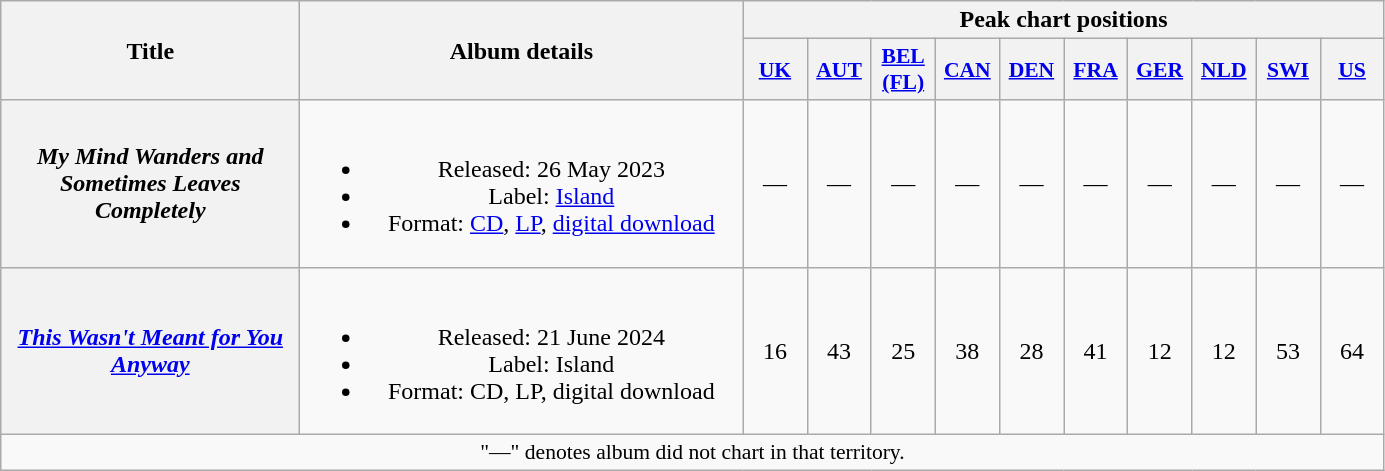<table class="wikitable plainrowheaders" style="text-align:center;">
<tr>
<th scope="col" rowspan="2" style="width:12em;">Title</th>
<th scope="col" rowspan="2" style="width:18em;">Album details</th>
<th scope="col" colspan="10">Peak chart positions</th>
</tr>
<tr>
<th scope="col" style="width:2.5em;font-size:90%;"><a href='#'>UK</a><br></th>
<th scope="col" style="width:2.5em;font-size:90%;"><a href='#'>AUT</a><br></th>
<th scope="col" style="width:2.5em;font-size:90%;"><a href='#'>BEL<br>(FL)</a><br></th>
<th scope="col" style="width:2.5em;font-size:90%;"><a href='#'>CAN</a><br></th>
<th scope="col" style="width:2.5em;font-size:90%;"><a href='#'>DEN</a><br></th>
<th scope="col" style="width:2.5em;font-size:90%;"><a href='#'>FRA</a><br></th>
<th scope="col" style="width:2.5em;font-size:90%;"><a href='#'>GER</a><br></th>
<th scope="col" style="width:2.5em;font-size:90%;"><a href='#'>NLD</a><br></th>
<th scope="col" style="width:2.5em;font-size:90%;"><a href='#'>SWI</a><br></th>
<th scope="col" style="width:2.5em;font-size:90%;"><a href='#'>US</a><br></th>
</tr>
<tr>
<th scope="row"><em>My Mind Wanders and Sometimes Leaves Completely</em></th>
<td><br><ul><li>Released: 26 May 2023</li><li>Label: <a href='#'>Island</a></li><li>Format: <a href='#'>CD</a>, <a href='#'>LP</a>, <a href='#'>digital download</a></li></ul></td>
<td>—</td>
<td>—</td>
<td>—</td>
<td>—</td>
<td>—</td>
<td>—</td>
<td>—</td>
<td>—</td>
<td>—</td>
<td>—</td>
</tr>
<tr>
<th scope="row"><em><a href='#'>This Wasn't Meant for You Anyway</a></em></th>
<td><br><ul><li>Released: 21 June 2024</li><li>Label: Island</li><li>Format: CD, LP, digital download</li></ul></td>
<td>16</td>
<td>43</td>
<td>25</td>
<td>38</td>
<td>28</td>
<td>41</td>
<td>12</td>
<td>12</td>
<td>53</td>
<td>64</td>
</tr>
<tr>
<td colspan="15" style="font-size:90%">"—" denotes album did not chart in that territory.</td>
</tr>
</table>
